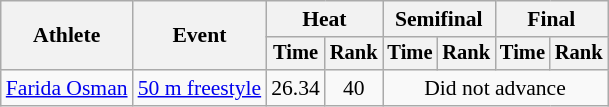<table class=wikitable style="font-size:90%">
<tr>
<th scope="col" rowspan="2">Athlete</th>
<th scope="col" rowspan="2">Event</th>
<th scope="col" colspan="2">Heat</th>
<th scope="col" colspan="2">Semifinal</th>
<th scope="col" colspan="2">Final</th>
</tr>
<tr style="font-size:95%">
<th scope="col">Time</th>
<th scope="col">Rank</th>
<th scope="col">Time</th>
<th scope="col">Rank</th>
<th scope="col">Time</th>
<th scope="col">Rank</th>
</tr>
<tr align=center>
<td align=left><a href='#'>Farida Osman</a></td>
<td align=left><a href='#'>50 m freestyle</a></td>
<td>26.34</td>
<td>40</td>
<td colspan=4>Did not advance</td>
</tr>
</table>
